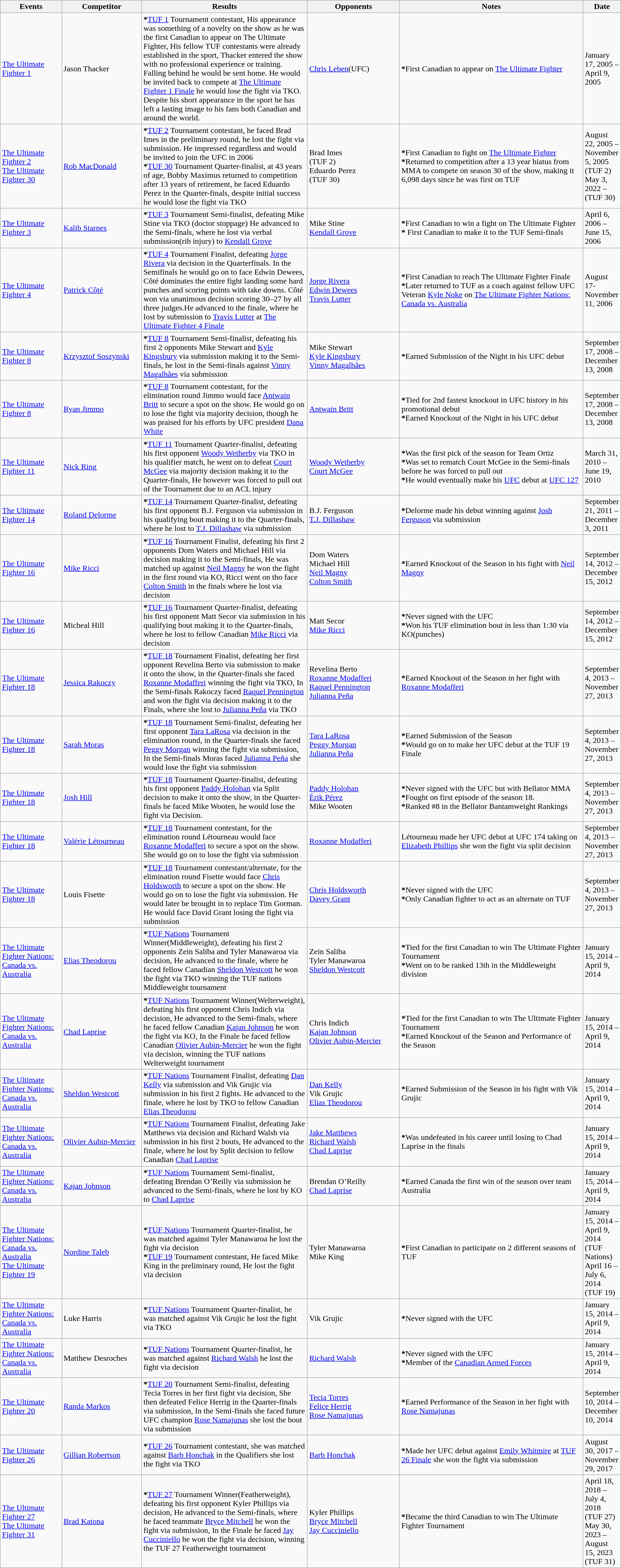<table class="wikitable sortable" style=" style="width:80%; text-align:center">
<tr>
<th style="width:10%;">Events</th>
<th style="width:13%;">Competitor</th>
<th style="width:27%;">Results</th>
<th style="width:15%;">Opponents</th>
<th style="width:30%;">Notes</th>
<th style="width:5%;">Date</th>
</tr>
<tr>
<td><a href='#'>The Ultimate Fighter 1</a></td>
<td>Jason Thacker</td>
<td><strong>*</strong><a href='#'>TUF 1</a> Tournament contestant, His appearance was something of a novelty on the show as he was the first Canadian to appear on The Ultimate Fighter, His fellow TUF contestants were already established in the sport, Thacker entered the show with no professional experience or training. Falling behind he would be sent home. He would be invited back to compete at <a href='#'>The Ultimate Fighter 1 Finale</a> he would lose the fight via TKO. Despite his short appearance in the sport he has left a lasting image to his fans both Canadian and around the world.</td>
<td><a href='#'>Chris Leben</a>(UFC)</td>
<td><strong>*</strong>First Canadian to appear on <a href='#'>The Ultimate Fighter</a></td>
<td>January 17, 2005 – April 9, 2005</td>
</tr>
<tr>
<td><a href='#'>The Ultimate Fighter 2</a><br><a href='#'>The Ultimate Fighter 30</a></td>
<td><a href='#'>Rob MacDonald</a></td>
<td><strong>*</strong><a href='#'>TUF 2</a> Tournament contestant, he faced Brad Imes in the preliminary round, he lost the fight via submission. He impressed regardless and would be invited to join the UFC in 2006<br> <strong>*</strong><a href='#'>TUF 30</a> Tournament Quarter-finalist, at 43 years of age, Bobby Maximus returned to competition after 13 years of retirement, he faced Eduardo Perez in the Quarter-finals, despite initial success he would lose the fight via TKO</td>
<td>Brad Imes<br>(TUF 2)<br> Eduardo Perez<br>(TUF 30)</td>
<td><strong>*</strong>First Canadian to fight on <a href='#'>The Ultimate Fighter</a><br> <strong>*</strong>Returned to competition after a 13 year hiatus from MMA to compete on season 30 of the show, making it 6,098 days since he was first on TUF</td>
<td>August 22, 2005 – November 5, 2005<br>(TUF 2)<br> May 3, 2022 –<br>(TUF 30)</td>
</tr>
<tr>
<td><a href='#'>The Ultimate Fighter 3</a></td>
<td><a href='#'>Kalib Starnes</a></td>
<td><strong>*</strong><a href='#'>TUF 3</a> Tournament Semi-finalist, defeating Mike Stine via TKO (doctor stoppage) He advanced to the Semi-finals, where he lost via verbal submission(rib injury) to <a href='#'>Kendall Grove</a></td>
<td>Mike Stine<br> <a href='#'>Kendall Grove</a></td>
<td><strong>*</strong>First Canadian to win a fight on The Ultimate Fighter<br> <strong>*</strong> First Canadian to make it to the TUF Semi-finals</td>
<td>April 6, 2006 – June 15, 2006</td>
</tr>
<tr>
<td><a href='#'>The Ultimate Fighter 4</a></td>
<td><a href='#'>Patrick Côté</a></td>
<td><strong>*</strong><a href='#'>TUF 4</a> Tournament Finalist, defeating <a href='#'>Jorge Rivera</a> via decision in the Quarterfinals. In the Semifinals he would go on to face Edwin Dewees, Côté dominates the entire fight landing some hard punches and scoring points with take downs. Côté won via unanimous decision scoring 30–27 by all three judges.He advanced to the finale, where he lost by submission to <a href='#'>Travis Lutter</a> at <a href='#'>The Ultimate Fighter 4 Finale</a><br></td>
<td><a href='#'>Jorge Rivera</a><br> <a href='#'>Edwin Dewees</a><br> <a href='#'>Travis Lutter</a></td>
<td><strong>*</strong>First Canadian to reach The Ultimate Fighter Finale<br> <strong>*</strong>Later returned to TUF as a coach against fellow UFC Veteran <a href='#'>Kyle Noke</a> on <a href='#'>The Ultimate Fighter Nations: Canada vs. Australia</a></td>
<td>August 17-November 11, 2006</td>
</tr>
<tr>
<td><a href='#'>The Ultimate Fighter 8</a></td>
<td><a href='#'>Krzysztof Soszynski</a></td>
<td><strong>*</strong><a href='#'>TUF 8</a> Tournament Semi-finalist, defeating his first 2 opponents Mike Stewart and <a href='#'>Kyle Kingsbury</a> via submission making it to the Semi-finals, he lost in the Semi-finals against <a href='#'>Vinny Magalhães</a> via submission</td>
<td>Mike Stewart<br> <a href='#'>Kyle Kingsbury</a><br> <a href='#'>Vinny Magalhães</a></td>
<td><strong>*</strong>Earned Submission of the Night in his UFC debut</td>
<td>September 17, 2008 – December 13, 2008</td>
</tr>
<tr>
<td><a href='#'>The Ultimate Fighter 8</a></td>
<td><a href='#'>Ryan Jimmo</a></td>
<td><strong>*</strong><a href='#'>TUF 8</a> Tournament contestant, for the elimination round Jimmo would face <a href='#'>Antwain Britt</a> to secure a spot on the show. He would go on to lose the fight via majority decision, though he was praised for his efforts by UFC president <a href='#'>Dana White</a></td>
<td><a href='#'>Antwain Britt</a></td>
<td><strong>*</strong>Tied for 2nd fastest knockout in UFC history in his promotional debut<br> <strong>*</strong>Earned Knockout of the Night in his UFC debut</td>
<td>September 17, 2008 – December 13, 2008</td>
</tr>
<tr>
<td><a href='#'>The Ultimate Fighter 11</a></td>
<td><a href='#'>Nick Ring</a></td>
<td><strong>*</strong><a href='#'>TUF 11</a> Tournament Quarter-finalist, defeating his first opponent <a href='#'>Woody Wetherby</a> via TKO in his qualifier match, he went on to defeat <a href='#'>Court McGee</a> via majority decision making it to the Quarter-finals, He however was forced to pull out of the Tournament due to an ACL injury</td>
<td><a href='#'>Woody Wetherby</a><br> <a href='#'>Court McGee</a></td>
<td><strong>*</strong>Was the first pick of the season for Team Ortiz<br> <strong>*</strong>Was set to rematch Court McGee in the Semi-finals before he was forced to pull out<br> <strong>*</strong>He would eventually make his <a href='#'>UFC</a> debut at <a href='#'>UFC 127</a></td>
<td>March 31, 2010 – June 19, 2010</td>
</tr>
<tr>
<td><a href='#'>The Ultimate Fighter 14</a></td>
<td><a href='#'>Roland Delorme</a></td>
<td><strong>*</strong><a href='#'>TUF 14</a> Tournament Quarter-finalist, defeating his first opponent B.J. Ferguson via submission in his qualifying bout making it to the Quarter-finals, where he lost to <a href='#'>T.J. Dillashaw</a> via submission</td>
<td>B.J. Ferguson<br> <a href='#'>T.J. Dillashaw</a></td>
<td><strong>*</strong>Delorme made his debut winning against <a href='#'>Josh Ferguson</a> via submission</td>
<td>September 21, 2011 – December 3, 2011</td>
</tr>
<tr>
<td><a href='#'>The Ultimate Fighter 16</a></td>
<td><a href='#'>Mike Ricci</a></td>
<td><strong>*</strong><a href='#'>TUF 16</a> Tournament Finalist, defeating his first 2 opponents Dom Waters and Michael Hill via decision making it to the Semi-finals, He was matched up against <a href='#'>Neil Magny</a> he won the fight in the first round via KO, Ricci went on tho face <a href='#'>Colton Smith</a> in the finals where he lost via decision</td>
<td>Dom Waters<br>  Michael Hill<br> <a href='#'>Neil Magny</a><br> <a href='#'>Colton Smith</a></td>
<td><strong>*</strong>Earned Knockout of the Season in his fight with <a href='#'>Neil Magny</a></td>
<td>September 14, 2012 – December 15, 2012</td>
</tr>
<tr>
<td><a href='#'>The Ultimate Fighter 16</a></td>
<td>Micheal Hill</td>
<td><strong>*</strong><a href='#'>TUF 16</a> Tournament Quarter-finalist, defeating his first opponent Matt Secor via submission in his qualifying bout making it to the Quarter-finals, where he lost to fellow Canadian <a href='#'>Mike Ricci</a> via decision</td>
<td>Matt Secor<br> <a href='#'>Mike Ricci</a></td>
<td><strong>*</strong>Never signed with the UFC<br> <strong>*</strong>Won his TUF elimination bout in less than 1:30 via KO(punches)</td>
<td>September 14, 2012 – December 15, 2012</td>
</tr>
<tr>
<td><a href='#'>The Ultimate Fighter 18</a></td>
<td><a href='#'>Jessica Rakoczy</a></td>
<td><strong>*</strong><a href='#'>TUF 18</a> Tournament Finalist, defeating her first opponent Revelina Berto via submission to make it onto the show, in the Quarter-finals she faced <a href='#'>Roxanne Modafferi</a> winning the fight via TKO, In the Semi-finals Rakoczy faced <a href='#'>Raquel Pennington</a> and won the fight via decision making it to the Finals, where she lost to <a href='#'>Julianna Peña</a> via TKO</td>
<td>Revelina Berto<br> <a href='#'>Roxanne Modafferi</a><br> <a href='#'>Raquel Pennington</a><br> <a href='#'>Julianna Peña</a></td>
<td><strong>*</strong>Earned Knockout of the Season in her fight with <a href='#'>Roxanne Modafferi</a></td>
<td>September 4, 2013 – November 27, 2013</td>
</tr>
<tr>
<td><a href='#'>The Ultimate Fighter 18</a></td>
<td><a href='#'>Sarah Moras</a></td>
<td><strong>*</strong><a href='#'>TUF 18</a> Tournament Semi-finalist, defeating her first opponent <a href='#'>Tara LaRosa</a> via decision in the elimination round, in the Quarter-finals she faced <a href='#'>Peggy Morgan</a> winning the fight via submission, In the Semi-finals Moras faced <a href='#'>Julianna Peña</a> she would lose the fight via submission</td>
<td><a href='#'>Tara LaRosa</a><br> <a href='#'>Peggy Morgan</a><br> <a href='#'>Julianna Peña</a></td>
<td><strong>*</strong>Earned Submission of the Season<br> <strong>*</strong>Would go on to make her UFC debut at the TUF 19 Finale</td>
<td>September 4, 2013 – November 27, 2013</td>
</tr>
<tr>
<td><a href='#'>The Ultimate Fighter 18</a></td>
<td><a href='#'>Josh Hill</a></td>
<td><strong>*</strong><a href='#'>TUF 18</a> Tournament Quarter-finalist, defeating his first opponent <a href='#'>Paddy Holohan</a> via Split decision to make it onto the show, in the Quarter-finals he faced Mike Wooten, he would lose the fight via Decision.</td>
<td><a href='#'>Paddy Holohan</a><br> <a href='#'>Érik Pérez</a><br> Mike Wooten</td>
<td><strong>*</strong>Never signed with the UFC but with Bellator MMA<br> <strong>*</strong>Fought on first episode of the season 18.<br> <strong>*</strong>Ranked #8 in the Bellator Bantamweight Rankings</td>
<td>September 4, 2013 – November 27, 2013</td>
</tr>
<tr>
<td><a href='#'>The Ultimate Fighter 18</a></td>
<td><a href='#'>Valérie Létourneau</a></td>
<td><strong>*</strong><a href='#'>TUF 18</a> Tournament contestant, for the elimination round Létourneau would face <a href='#'>Roxanne Modafferi</a> to secure a spot on the show. She would go on to lose the fight via submission</td>
<td><a href='#'>Roxanne Modafferi</a></td>
<td>Létourneau made her UFC debut at UFC 174 taking on <a href='#'>Elizabeth Phillips</a> she won the fight via split decision</td>
<td>September 4, 2013 – November 27, 2013</td>
</tr>
<tr>
<td><a href='#'>The Ultimate Fighter 18</a></td>
<td>Louis Fisette</td>
<td><strong>*</strong><a href='#'>TUF 18</a> Tournament contestant/alternate, for the elimination round Fisette would face <a href='#'>Chris Holdsworth</a> to secure a spot on the show. He would go on to lose the fight via submission. He would later be brought in to replace Tim Gorman. He would face David Grant losing the fight via submission</td>
<td><a href='#'>Chris Holdsworth</a><br> <a href='#'>Davey Grant</a></td>
<td><strong>*</strong>Never signed with the UFC<br> <strong>*</strong>Only Canadian fighter to act as an alternate on TUF</td>
<td>September 4, 2013 – November 27, 2013</td>
</tr>
<tr>
<td><a href='#'>The Ultimate Fighter Nations: Canada vs. Australia</a></td>
<td><a href='#'>Elias Theodorou</a></td>
<td><strong>*</strong><a href='#'>TUF Nations</a> Tournament Winner(Middleweight), defeating his first 2 opponents Zein Saliba and Tyler Manawaroa via decision, He advanced to the finale, where he faced fellow Canadian <a href='#'>Sheldon Westcott</a> he won the fight via TKO winning the TUF nations Middleweight tournament</td>
<td>Zein Saliba<br> Tyler Manawaroa<br> <a href='#'>Sheldon Westcott</a></td>
<td><strong>*</strong>Tied for the first Canadian to win The Ultimate Fighter Tournament<br> <strong>*</strong>Went on to be ranked 13th in the Middleweight division</td>
<td>January 15, 2014 – April 9, 2014</td>
</tr>
<tr>
<td><a href='#'>The Ultimate Fighter Nations: Canada vs. Australia</a></td>
<td><a href='#'>Chad Laprise</a></td>
<td><strong>*</strong><a href='#'>TUF Nations</a> Tournament Winner(Welterweight), defeating his first opponent Chris Indich via decision, He advanced to the Semi-finals, where he faced fellow Canadian <a href='#'>Kajan Johnson</a> he won the fight via KO, In the Finale he faced fellow Canadian <a href='#'>Olivier Aubin-Mercier</a> he won the fight via decision, winning the TUF nations Welterweight tournament</td>
<td>Chris Indich<br> <a href='#'>Kajan Johnson</a><br> <a href='#'>Olivier Aubin-Mercier</a></td>
<td><strong>*</strong>Tied for the first Canadian to win The Ultimate Fighter Tournament<br>  <strong>*</strong>Earned Knockout of the Season and Performance of the Season</td>
<td>January 15, 2014 – April 9, 2014</td>
</tr>
<tr>
<td><a href='#'>The Ultimate Fighter Nations: Canada vs. Australia</a></td>
<td><a href='#'>Sheldon Westcott</a></td>
<td><strong>*</strong><a href='#'>TUF Nations</a> Tournament Finalist, defeating <a href='#'>Dan Kelly</a> via submission and Vik Grujic via submission in his first 2 fights. He advanced to the finale, where he lost by TKO to fellow Canadian <a href='#'>Elias Theodorou</a></td>
<td><a href='#'>Dan Kelly</a><br> Vik Grujic<br> <a href='#'>Elias Theodorou</a></td>
<td><strong>*</strong>Earned Submission of the Season in his fight with Vik Grujic</td>
<td>January 15, 2014 – April 9, 2014</td>
</tr>
<tr>
<td><a href='#'>The Ultimate Fighter Nations: Canada vs. Australia</a></td>
<td><a href='#'>Olivier Aubin-Mercier</a></td>
<td><strong>*</strong><a href='#'>TUF Nations</a> Tournament Finalist, defeating Jake Matthews via decision and Richard Walsh via submission in his first 2 bouts, He advanced to the finale, where he lost by Split decision to fellow Canadian <a href='#'>Chad Laprise</a></td>
<td><a href='#'>Jake Matthews</a><br> <a href='#'>Richard Walsh</a><br> <a href='#'>Chad Laprise</a></td>
<td><strong>*</strong>Was undefeated in his career until losing to Chad Laprise in the finals</td>
<td>January 15, 2014 – April 9, 2014</td>
</tr>
<tr>
<td><a href='#'>The Ultimate Fighter Nations: Canada vs. Australia</a></td>
<td><a href='#'>Kajan Johnson</a></td>
<td><strong>*</strong><a href='#'>TUF Nations</a> Tournament Semi-finalist, defeating Brendan O’Reilly via submission he advanced to the Semi-finals, where he lost by KO to <a href='#'>Chad Laprise</a><br></td>
<td>Brendan O’Reilly<br> <a href='#'>Chad Laprise</a></td>
<td><strong>*</strong>Earned Canada the first win of the season over team Australia</td>
<td>January 15, 2014 – April 9, 2014</td>
</tr>
<tr>
<td><a href='#'>The Ultimate Fighter Nations: Canada vs. Australia</a><br><a href='#'>The Ultimate Fighter 19</a></td>
<td><a href='#'>Nordine Taleb</a></td>
<td><strong>*</strong><a href='#'>TUF Nations</a> Tournament Quarter-finalist, he was matched against Tyler Manawaroa he lost the fight via decision<br> <strong>*</strong><a href='#'>TUF 19</a> Tournament contestant, He faced Mike King in the preliminary round, He lost the fight via decision</td>
<td>Tyler Manawaroa<br>  Mike King</td>
<td><strong>*</strong>First Canadian to participate on 2 different seasons of TUF</td>
<td>January 15, 2014 – April 9, 2014<br>(TUF Nations)<br> April 16 – July 6, 2014<br>(TUF 19)</td>
</tr>
<tr>
<td><a href='#'>The Ultimate Fighter Nations: Canada vs. Australia</a></td>
<td>Luke Harris</td>
<td><strong>*</strong><a href='#'>TUF Nations</a> Tournament Quarter-finalist, he was matched against Vik Grujic he lost the fight via TKO</td>
<td>Vik Grujic</td>
<td><strong>*</strong>Never signed with the UFC</td>
<td>January 15, 2014 – April 9, 2014</td>
</tr>
<tr>
<td><a href='#'>The Ultimate Fighter Nations: Canada vs. Australia</a></td>
<td>Matthew Desroches</td>
<td><strong>*</strong><a href='#'>TUF Nations</a> Tournament Quarter-finalist, he was matched against <a href='#'>Richard Walsh</a> he lost the fight via decision<br></td>
<td><a href='#'>Richard Walsh</a></td>
<td><strong>*</strong>Never signed with the UFC<br> <strong>*</strong>Member of the <a href='#'>Canadian Armed Forces</a></td>
<td>January 15, 2014 – April 9, 2014</td>
</tr>
<tr>
<td><a href='#'>The Ultimate Fighter 20</a></td>
<td><a href='#'>Randa Markos</a></td>
<td><strong>*</strong><a href='#'>TUF 20</a> Tournament Semi-finalist, defeating Tecia Torres in her first fight via decision, She then defeated Felice Herrig in the Quarter-finals via submission, In the Semi-finals she faced future UFC champion <a href='#'>Rose Namajunas</a> she lost the bout via submission</td>
<td><a href='#'>Tecia Torres</a><br> <a href='#'>Felice Herrig</a><br> <a href='#'>Rose Namajunas</a></td>
<td><strong>*</strong>Earned Performance of the Season in her fight with <a href='#'>Rose Namajunas</a></td>
<td>September 10, 2014 – December 10, 2014</td>
</tr>
<tr>
<td><a href='#'>The Ultimate Fighter 26</a></td>
<td><a href='#'>Gillian Robertson</a></td>
<td><strong>*</strong><a href='#'>TUF 26</a> Tournament contestant, she was matched against <a href='#'>Barb Honchak</a> in the Qualifiers she lost the fight via TKO</td>
<td><a href='#'>Barb Honchak</a></td>
<td><strong>*</strong>Made her UFC debut against <a href='#'>Emily Whitmire</a> at <a href='#'>TUF 26 Finale</a> she won the fight via submission</td>
<td>August 30, 2017 – November 29, 2017</td>
</tr>
<tr>
<td><a href='#'>The Ultimate Fighter 27</a><br><a href='#'>The Ultimate Fighter 31</a></td>
<td><a href='#'>Brad Katona</a></td>
<td><strong>*</strong><a href='#'>TUF 27</a> Tournament Winner(Featherweight), defeating his first opponent Kyler Phillips via decision, He advanced to the Semi-finals, where he faced teammate <a href='#'>Bryce Mitchell</a> he won the fight via submission, In the Finale he faced <a href='#'>Jay Cucciniello</a> he won the fight via decision, winning the TUF 27 Featherweight tournament</td>
<td>Kyler Phillips<br> <a href='#'>Bryce Mitchell</a><br> <a href='#'>Jay Cucciniello</a></td>
<td><strong>*</strong>Became the third Canadian to win The Ultimate Fighter Tournament<br></td>
<td>April 18, 2018 – July 4, 2018 (TUF 27)<br>May 30, 2023 – August 15, 2023 (TUF 31)</td>
</tr>
</table>
